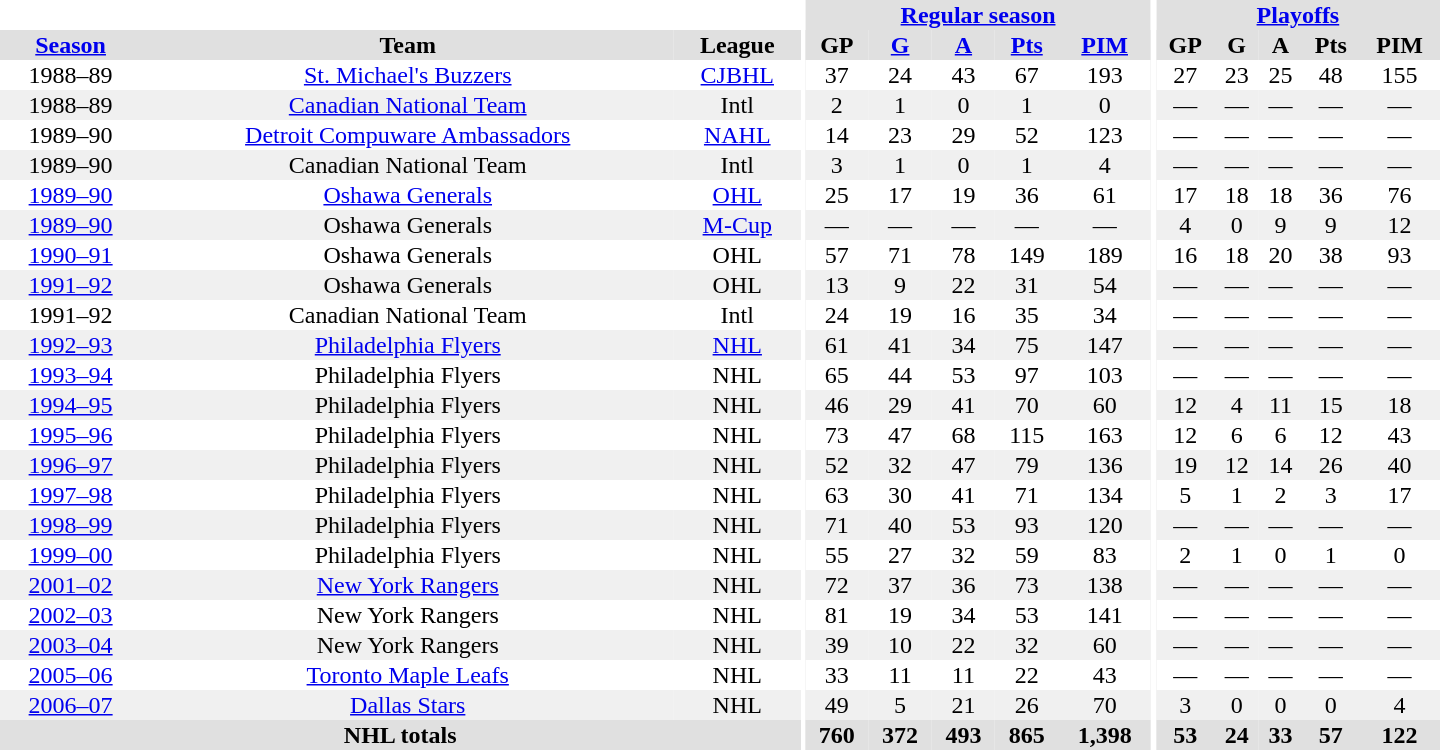<table border="0" cellpadding="1" cellspacing="0" style="text-align:center; width:60em;">
<tr bgcolor="#e0e0e0">
<th colspan="3" bgcolor="#ffffff"></th>
<th rowspan="100" bgcolor="#ffffff"></th>
<th colspan="5"><a href='#'>Regular season</a></th>
<th rowspan="100" bgcolor="#ffffff"></th>
<th colspan="5"><a href='#'>Playoffs</a></th>
</tr>
<tr bgcolor="#e0e0e0">
<th><a href='#'>Season</a></th>
<th>Team</th>
<th>League</th>
<th>GP</th>
<th><a href='#'>G</a></th>
<th><a href='#'>A</a></th>
<th><a href='#'>Pts</a></th>
<th><a href='#'>PIM</a></th>
<th>GP</th>
<th>G</th>
<th>A</th>
<th>Pts</th>
<th>PIM</th>
</tr>
<tr>
<td>1988–89</td>
<td><a href='#'>St. Michael's Buzzers</a></td>
<td><a href='#'>CJBHL</a></td>
<td>37</td>
<td>24</td>
<td>43</td>
<td>67</td>
<td>193</td>
<td>27</td>
<td>23</td>
<td>25</td>
<td>48</td>
<td>155</td>
</tr>
<tr bgcolor="#f0f0f0">
<td>1988–89</td>
<td><a href='#'>Canadian National Team</a></td>
<td>Intl</td>
<td>2</td>
<td>1</td>
<td>0</td>
<td>1</td>
<td>0</td>
<td>—</td>
<td>—</td>
<td>—</td>
<td>—</td>
<td>—</td>
</tr>
<tr>
<td>1989–90</td>
<td><a href='#'>Detroit Compuware Ambassadors</a></td>
<td><a href='#'>NAHL</a></td>
<td>14</td>
<td>23</td>
<td>29</td>
<td>52</td>
<td>123</td>
<td>—</td>
<td>—</td>
<td>—</td>
<td>—</td>
<td>—</td>
</tr>
<tr bgcolor="#f0f0f0">
<td>1989–90</td>
<td>Canadian National Team</td>
<td>Intl</td>
<td>3</td>
<td>1</td>
<td>0</td>
<td>1</td>
<td>4</td>
<td>—</td>
<td>—</td>
<td>—</td>
<td>—</td>
<td>—</td>
</tr>
<tr>
<td><a href='#'>1989–90</a></td>
<td><a href='#'>Oshawa Generals</a></td>
<td><a href='#'>OHL</a></td>
<td>25</td>
<td>17</td>
<td>19</td>
<td>36</td>
<td>61</td>
<td>17</td>
<td>18</td>
<td>18</td>
<td>36</td>
<td>76</td>
</tr>
<tr bgcolor="#f0f0f0">
<td><a href='#'>1989–90</a></td>
<td>Oshawa Generals</td>
<td><a href='#'>M-Cup</a></td>
<td>—</td>
<td>—</td>
<td>—</td>
<td>—</td>
<td>—</td>
<td>4</td>
<td>0</td>
<td>9</td>
<td>9</td>
<td>12</td>
</tr>
<tr>
<td><a href='#'>1990–91</a></td>
<td>Oshawa Generals</td>
<td>OHL</td>
<td>57</td>
<td>71</td>
<td>78</td>
<td>149</td>
<td>189</td>
<td>16</td>
<td>18</td>
<td>20</td>
<td>38</td>
<td>93</td>
</tr>
<tr bgcolor="#f0f0f0">
<td><a href='#'>1991–92</a></td>
<td>Oshawa Generals</td>
<td>OHL</td>
<td>13</td>
<td>9</td>
<td>22</td>
<td>31</td>
<td>54</td>
<td>—</td>
<td>—</td>
<td>—</td>
<td>—</td>
<td>—</td>
</tr>
<tr>
<td>1991–92</td>
<td>Canadian National Team</td>
<td>Intl</td>
<td>24</td>
<td>19</td>
<td>16</td>
<td>35</td>
<td>34</td>
<td>—</td>
<td>—</td>
<td>—</td>
<td>—</td>
<td>—</td>
</tr>
<tr bgcolor="#f0f0f0">
<td><a href='#'>1992–93</a></td>
<td><a href='#'>Philadelphia Flyers</a></td>
<td><a href='#'>NHL</a></td>
<td>61</td>
<td>41</td>
<td>34</td>
<td>75</td>
<td>147</td>
<td>—</td>
<td>—</td>
<td>—</td>
<td>—</td>
<td>—</td>
</tr>
<tr>
<td><a href='#'>1993–94</a></td>
<td>Philadelphia Flyers</td>
<td>NHL</td>
<td>65</td>
<td>44</td>
<td>53</td>
<td>97</td>
<td>103</td>
<td>—</td>
<td>—</td>
<td>—</td>
<td>—</td>
<td>—</td>
</tr>
<tr bgcolor="#f0f0f0">
<td><a href='#'>1994–95</a></td>
<td>Philadelphia Flyers</td>
<td>NHL</td>
<td>46</td>
<td>29</td>
<td>41</td>
<td>70</td>
<td>60</td>
<td>12</td>
<td>4</td>
<td>11</td>
<td>15</td>
<td>18</td>
</tr>
<tr>
<td><a href='#'>1995–96</a></td>
<td>Philadelphia Flyers</td>
<td>NHL</td>
<td>73</td>
<td>47</td>
<td>68</td>
<td>115</td>
<td>163</td>
<td>12</td>
<td>6</td>
<td>6</td>
<td>12</td>
<td>43</td>
</tr>
<tr bgcolor="#f0f0f0">
<td><a href='#'>1996–97</a></td>
<td>Philadelphia Flyers</td>
<td>NHL</td>
<td>52</td>
<td>32</td>
<td>47</td>
<td>79</td>
<td>136</td>
<td>19</td>
<td>12</td>
<td>14</td>
<td>26</td>
<td>40</td>
</tr>
<tr>
<td><a href='#'>1997–98</a></td>
<td>Philadelphia Flyers</td>
<td>NHL</td>
<td>63</td>
<td>30</td>
<td>41</td>
<td>71</td>
<td>134</td>
<td>5</td>
<td>1</td>
<td>2</td>
<td>3</td>
<td>17</td>
</tr>
<tr bgcolor="#f0f0f0">
<td><a href='#'>1998–99</a></td>
<td>Philadelphia Flyers</td>
<td>NHL</td>
<td>71</td>
<td>40</td>
<td>53</td>
<td>93</td>
<td>120</td>
<td>—</td>
<td>—</td>
<td>—</td>
<td>—</td>
<td>—</td>
</tr>
<tr>
<td><a href='#'>1999–00</a></td>
<td>Philadelphia Flyers</td>
<td>NHL</td>
<td>55</td>
<td>27</td>
<td>32</td>
<td>59</td>
<td>83</td>
<td>2</td>
<td>1</td>
<td>0</td>
<td>1</td>
<td>0</td>
</tr>
<tr bgcolor="#f0f0f0">
<td><a href='#'>2001–02</a></td>
<td><a href='#'>New York Rangers</a></td>
<td>NHL</td>
<td>72</td>
<td>37</td>
<td>36</td>
<td>73</td>
<td>138</td>
<td>—</td>
<td>—</td>
<td>—</td>
<td>—</td>
<td>—</td>
</tr>
<tr>
<td><a href='#'>2002–03</a></td>
<td>New York Rangers</td>
<td>NHL</td>
<td>81</td>
<td>19</td>
<td>34</td>
<td>53</td>
<td>141</td>
<td>—</td>
<td>—</td>
<td>—</td>
<td>—</td>
<td>—</td>
</tr>
<tr bgcolor="#f0f0f0">
<td><a href='#'>2003–04</a></td>
<td>New York Rangers</td>
<td>NHL</td>
<td>39</td>
<td>10</td>
<td>22</td>
<td>32</td>
<td>60</td>
<td>—</td>
<td>—</td>
<td>—</td>
<td>—</td>
<td>—</td>
</tr>
<tr>
<td><a href='#'>2005–06</a></td>
<td><a href='#'>Toronto Maple Leafs</a></td>
<td>NHL</td>
<td>33</td>
<td>11</td>
<td>11</td>
<td>22</td>
<td>43</td>
<td>—</td>
<td>—</td>
<td>—</td>
<td>—</td>
<td>—</td>
</tr>
<tr bgcolor="#f0f0f0">
<td><a href='#'>2006–07</a></td>
<td><a href='#'>Dallas Stars</a></td>
<td>NHL</td>
<td>49</td>
<td>5</td>
<td>21</td>
<td>26</td>
<td>70</td>
<td>3</td>
<td>0</td>
<td>0</td>
<td>0</td>
<td>4</td>
</tr>
<tr bgcolor="#e0e0e0">
<th colspan="3">NHL totals</th>
<th>760</th>
<th>372</th>
<th>493</th>
<th>865</th>
<th>1,398</th>
<th>53</th>
<th>24</th>
<th>33</th>
<th>57</th>
<th>122</th>
</tr>
</table>
